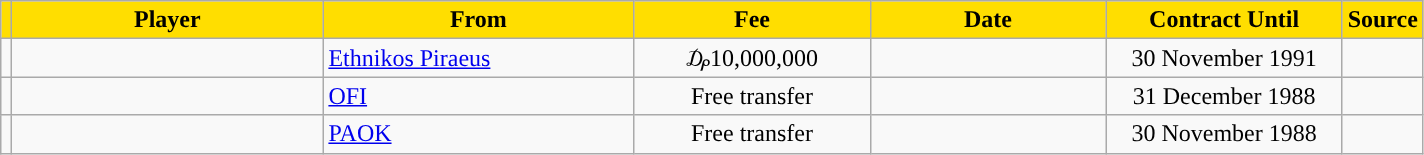<table class="wikitable sortable">
<tr>
<th style="background:#FFDE00"></th>
<th width=200 style="background:#FFDE00">Player</th>
<th width=200 style="background:#FFDE00">From</th>
<th width=150 style="background:#FFDE00">Fee</th>
<th width=150 style="background:#FFDE00">Date</th>
<th width=150 style="background:#FFDE00">Contract Until</th>
<th style="background:#FFDE00">Source</th>
</tr>
<tr>
<td align=center></td>
<td></td>
<td> <a href='#'>Ethnikos Piraeus</a></td>
<td align=center>₯10,000,000</td>
<td align=center></td>
<td align=center>30 November 1991</td>
<td align=center></td>
</tr>
<tr>
<td align=center></td>
<td></td>
<td> <a href='#'>OFI</a></td>
<td align=center>Free transfer</td>
<td align=center></td>
<td align=center>31 December 1988</td>
<td align=center></td>
</tr>
<tr>
<td align=center></td>
<td></td>
<td> <a href='#'>PAOK</a></td>
<td align=center>Free transfer</td>
<td align=center></td>
<td align=center>30 November 1988</td>
<td align=center></td>
</tr>
</table>
